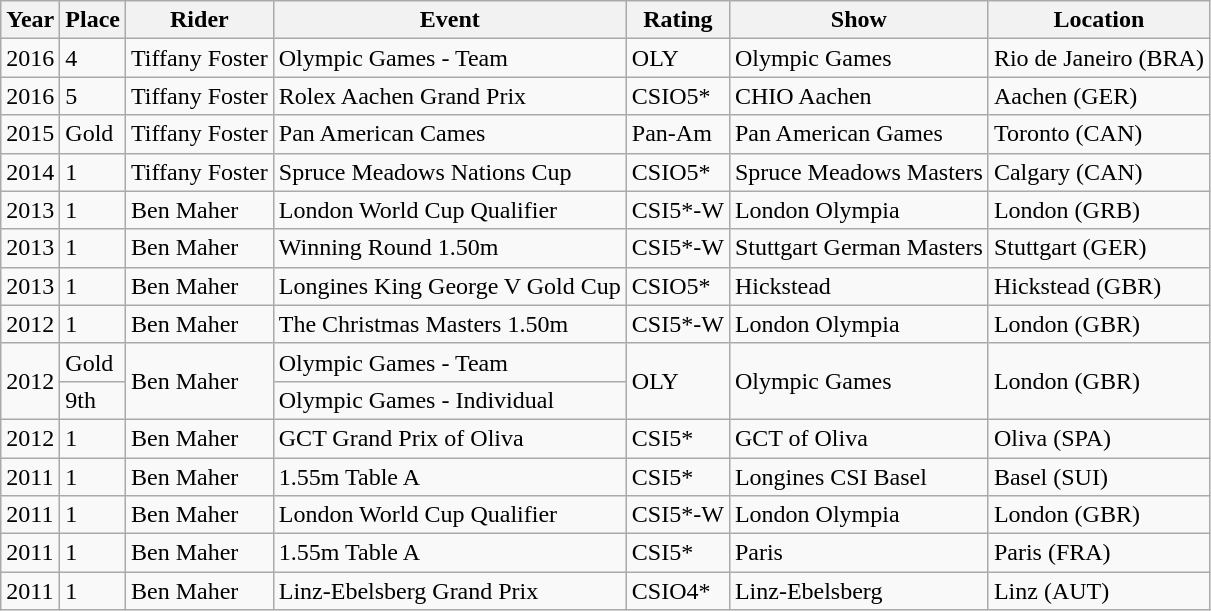<table class="wikitable">
<tr>
<th>Year</th>
<th>Place</th>
<th>Rider</th>
<th>Event</th>
<th>Rating</th>
<th>Show</th>
<th>Location</th>
</tr>
<tr>
<td>2016</td>
<td>4</td>
<td>Tiffany Foster</td>
<td>Olympic Games - Team</td>
<td>OLY</td>
<td>Olympic Games</td>
<td>Rio de Janeiro (BRA)</td>
</tr>
<tr>
<td>2016</td>
<td>5</td>
<td>Tiffany Foster</td>
<td>Rolex Aachen Grand Prix</td>
<td>CSIO5*</td>
<td>CHIO Aachen</td>
<td>Aachen (GER)</td>
</tr>
<tr>
<td>2015</td>
<td>Gold</td>
<td>Tiffany Foster</td>
<td>Pan American Cames</td>
<td>Pan-Am</td>
<td>Pan American Games</td>
<td>Toronto (CAN)</td>
</tr>
<tr>
<td>2014</td>
<td>1</td>
<td>Tiffany Foster</td>
<td>Spruce Meadows Nations Cup</td>
<td>CSIO5*</td>
<td>Spruce Meadows Masters</td>
<td>Calgary (CAN)</td>
</tr>
<tr>
<td>2013</td>
<td>1</td>
<td>Ben Maher</td>
<td>London World Cup Qualifier</td>
<td>CSI5*-W</td>
<td>London Olympia</td>
<td>London (GRB)</td>
</tr>
<tr>
<td>2013</td>
<td>1</td>
<td>Ben Maher</td>
<td>Winning Round 1.50m</td>
<td>CSI5*-W</td>
<td>Stuttgart German Masters</td>
<td>Stuttgart (GER)</td>
</tr>
<tr>
<td>2013</td>
<td>1</td>
<td>Ben Maher</td>
<td>Longines King George V Gold Cup</td>
<td>CSIO5*</td>
<td>Hickstead</td>
<td>Hickstead (GBR)</td>
</tr>
<tr>
<td>2012</td>
<td>1</td>
<td>Ben Maher</td>
<td>The Christmas Masters 1.50m</td>
<td>CSI5*-W</td>
<td>London Olympia</td>
<td>London (GBR)</td>
</tr>
<tr>
<td rowspan="2">2012</td>
<td>Gold</td>
<td rowspan="2">Ben Maher</td>
<td>Olympic Games - Team</td>
<td rowspan="2">OLY</td>
<td rowspan="2">Olympic Games</td>
<td rowspan="2">London (GBR)</td>
</tr>
<tr>
<td>9th</td>
<td>Olympic Games - Individual</td>
</tr>
<tr>
<td>2012</td>
<td>1</td>
<td>Ben Maher</td>
<td>GCT Grand Prix of Oliva</td>
<td>CSI5*</td>
<td>GCT of Oliva</td>
<td>Oliva (SPA)</td>
</tr>
<tr>
<td>2011</td>
<td>1</td>
<td>Ben Maher</td>
<td>1.55m Table A</td>
<td>CSI5*</td>
<td>Longines CSI Basel</td>
<td>Basel (SUI)</td>
</tr>
<tr>
<td>2011</td>
<td>1</td>
<td>Ben Maher</td>
<td>London World Cup Qualifier</td>
<td>CSI5*-W</td>
<td>London Olympia</td>
<td>London (GBR)</td>
</tr>
<tr>
<td>2011</td>
<td>1</td>
<td>Ben Maher</td>
<td>1.55m Table A</td>
<td>CSI5*</td>
<td>Paris</td>
<td>Paris (FRA)</td>
</tr>
<tr>
<td>2011</td>
<td>1</td>
<td>Ben Maher</td>
<td>Linz-Ebelsberg Grand Prix</td>
<td>CSIO4*</td>
<td>Linz-Ebelsberg</td>
<td>Linz (AUT)</td>
</tr>
</table>
